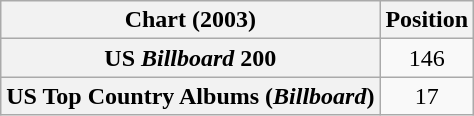<table class="wikitable sortable plainrowheaders" style="text-align:center">
<tr>
<th scope="col">Chart (2003)</th>
<th scope="col">Position</th>
</tr>
<tr>
<th scope="row">US <em>Billboard</em> 200</th>
<td>146</td>
</tr>
<tr>
<th scope="row">US Top Country Albums (<em>Billboard</em>)</th>
<td>17</td>
</tr>
</table>
